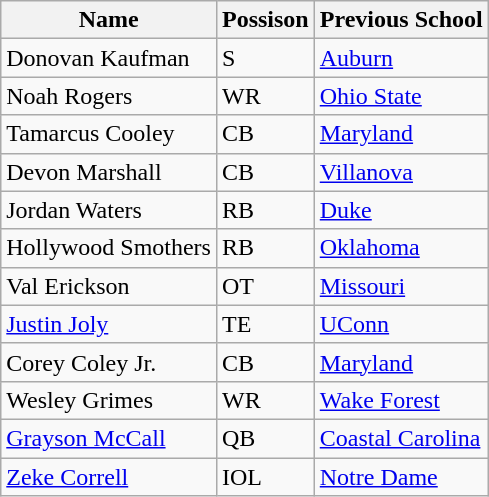<table class="wikitable">
<tr>
<th>Name</th>
<th>Possison</th>
<th>Previous School</th>
</tr>
<tr>
<td>Donovan Kaufman</td>
<td>S</td>
<td><a href='#'>Auburn</a></td>
</tr>
<tr>
<td>Noah Rogers</td>
<td>WR</td>
<td><a href='#'>Ohio State</a></td>
</tr>
<tr>
<td>Tamarcus Cooley</td>
<td>CB</td>
<td><a href='#'>Maryland</a></td>
</tr>
<tr>
<td>Devon Marshall</td>
<td>CB</td>
<td><a href='#'>Villanova</a></td>
</tr>
<tr>
<td>Jordan Waters</td>
<td>RB</td>
<td><a href='#'>Duke</a></td>
</tr>
<tr>
<td>Hollywood Smothers</td>
<td>RB</td>
<td><a href='#'>Oklahoma</a></td>
</tr>
<tr>
<td>Val Erickson</td>
<td>OT</td>
<td><a href='#'>Missouri</a></td>
</tr>
<tr>
<td><a href='#'>Justin Joly</a></td>
<td>TE</td>
<td><a href='#'>UConn</a></td>
</tr>
<tr>
<td>Corey Coley Jr.</td>
<td>CB</td>
<td><a href='#'>Maryland</a></td>
</tr>
<tr>
<td>Wesley Grimes</td>
<td>WR</td>
<td><a href='#'>Wake Forest</a></td>
</tr>
<tr>
<td><a href='#'>Grayson McCall</a></td>
<td>QB</td>
<td><a href='#'>Coastal Carolina</a></td>
</tr>
<tr>
<td><a href='#'>Zeke Correll</a></td>
<td>IOL</td>
<td><a href='#'>Notre Dame</a></td>
</tr>
</table>
